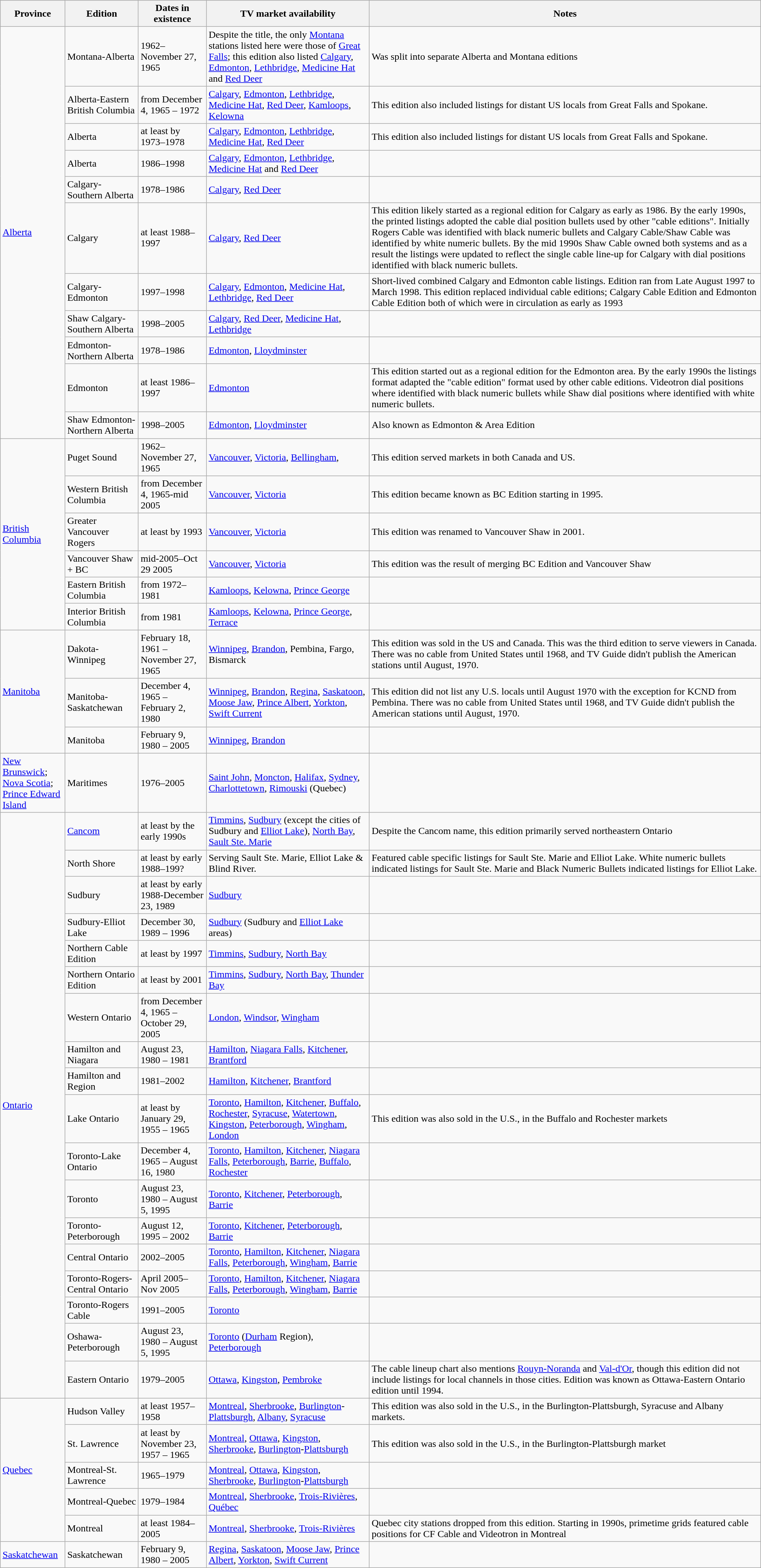<table class="wikitable sortable">
<tr>
<th>Province</th>
<th>Edition</th>
<th>Dates in existence</th>
<th>TV market availability</th>
<th>Notes</th>
</tr>
<tr>
<td rowspan=11><a href='#'>Alberta</a></td>
<td>Montana-Alberta</td>
<td>1962–November 27, 1965</td>
<td>Despite the title, the only <a href='#'>Montana</a> stations listed here were those of <a href='#'>Great Falls</a>; this edition also listed <a href='#'>Calgary</a>, <a href='#'>Edmonton</a>, <a href='#'>Lethbridge</a>, <a href='#'>Medicine Hat</a> and <a href='#'>Red Deer</a></td>
<td>Was split into separate Alberta and Montana editions</td>
</tr>
<tr>
<td>Alberta-Eastern British Columbia</td>
<td data-sort-value="1965">from December 4, 1965 – 1972</td>
<td><a href='#'>Calgary</a>, <a href='#'>Edmonton</a>, <a href='#'>Lethbridge</a>, <a href='#'>Medicine Hat</a>, <a href='#'>Red Deer</a>, <a href='#'>Kamloops</a>, <a href='#'>Kelowna</a></td>
<td>This edition also included listings for distant US locals from Great Falls and Spokane.</td>
</tr>
<tr>
<td>Alberta</td>
<td data-sort-value="1973">at least by 1973–1978</td>
<td><a href='#'>Calgary</a>, <a href='#'>Edmonton</a>, <a href='#'>Lethbridge</a>, <a href='#'>Medicine Hat</a>, <a href='#'>Red Deer</a></td>
<td>This edition also included listings for distant US locals from Great Falls and Spokane.</td>
</tr>
<tr>
<td>Alberta</td>
<td>1986–1998</td>
<td><a href='#'>Calgary</a>, <a href='#'>Edmonton</a>, <a href='#'>Lethbridge</a>, <a href='#'>Medicine Hat</a> and <a href='#'>Red Deer</a></td>
<td></td>
</tr>
<tr>
<td>Calgary-Southern Alberta</td>
<td>1978–1986</td>
<td><a href='#'>Calgary</a>, <a href='#'>Red Deer</a></td>
<td></td>
</tr>
<tr>
<td>Calgary</td>
<td data-sort-value="1988">at least 1988–1997</td>
<td><a href='#'>Calgary</a>, <a href='#'>Red Deer</a></td>
<td>This edition likely started as a regional edition for Calgary as early as 1986.  By the early 1990s, the printed listings adopted the cable dial position bullets used by other "cable editions".  Initially Rogers Cable was identified with black numeric bullets and Calgary Cable/Shaw Cable was identified by white numeric bullets.  By the mid 1990s Shaw Cable owned both systems and as a result the listings were updated to reflect the single cable line-up for Calgary with dial positions identified with black numeric bullets.</td>
</tr>
<tr>
<td>Calgary-Edmonton</td>
<td>1997–1998</td>
<td><a href='#'>Calgary</a>, <a href='#'>Edmonton</a>, <a href='#'>Medicine Hat</a>, <a href='#'>Lethbridge</a>, <a href='#'>Red Deer</a></td>
<td>Short-lived combined Calgary and Edmonton cable listings.  Edition ran from Late August 1997 to March 1998.  This edition replaced individual cable editions; Calgary Cable Edition and Edmonton Cable Edition both of which were in circulation as early as 1993</td>
</tr>
<tr>
<td>Shaw Calgary-Southern Alberta</td>
<td>1998–2005</td>
<td><a href='#'>Calgary</a>, <a href='#'>Red Deer</a>, <a href='#'>Medicine Hat</a>, <a href='#'>Lethbridge</a></td>
<td></td>
</tr>
<tr>
<td>Edmonton-Northern Alberta</td>
<td>1978–1986</td>
<td><a href='#'>Edmonton</a>, <a href='#'>Lloydminster</a></td>
<td></td>
</tr>
<tr>
<td>Edmonton</td>
<td data-sort-value="1986">at least 1986–1997</td>
<td><a href='#'>Edmonton</a></td>
<td>This edition started out as a regional edition for the Edmonton area.  By the early 1990s the listings format adapted the "cable edition" format used by other cable editions.  Videotron dial positions where identified with black numeric bullets while Shaw dial positions where identified with white numeric bullets.</td>
</tr>
<tr>
<td>Shaw Edmonton-Northern Alberta</td>
<td>1998–2005</td>
<td><a href='#'>Edmonton</a>, <a href='#'>Lloydminster</a></td>
<td>Also known as Edmonton & Area Edition</td>
</tr>
<tr>
<td rowspan=6><a href='#'>British Columbia</a></td>
<td>Puget Sound</td>
<td>1962–November 27, 1965</td>
<td><a href='#'>Vancouver</a>, <a href='#'>Victoria</a>, <a href='#'>Bellingham</a>,</td>
<td>This edition served markets in both Canada and US.</td>
</tr>
<tr>
<td>Western British Columbia</td>
<td data-sort-value="1965">from December 4, 1965-mid 2005</td>
<td><a href='#'>Vancouver</a>, <a href='#'>Victoria</a></td>
<td>This edition became known as BC Edition starting in 1995.</td>
</tr>
<tr>
<td>Greater Vancouver Rogers</td>
<td data-sort-value="1993">at least by 1993</td>
<td><a href='#'>Vancouver</a>, <a href='#'>Victoria</a></td>
<td>This edition was renamed to Vancouver Shaw in 2001.</td>
</tr>
<tr>
<td>Vancouver Shaw + BC</td>
<td data-sort-value="2005">mid-2005–Oct 29 2005</td>
<td><a href='#'>Vancouver</a>, <a href='#'>Victoria</a></td>
<td>This edition was the result of merging BC Edition and Vancouver Shaw</td>
</tr>
<tr>
<td>Eastern British Columbia</td>
<td data-sort-value="1972">from 1972–1981</td>
<td><a href='#'>Kamloops</a>, <a href='#'>Kelowna</a>, <a href='#'>Prince George</a></td>
</tr>
<tr>
<td>Interior British Columbia</td>
<td data-sort-value="1981">from 1981</td>
<td><a href='#'>Kamloops</a>, <a href='#'>Kelowna</a>, <a href='#'>Prince George</a>, <a href='#'>Terrace</a></td>
<td></td>
</tr>
<tr>
<td rowspan=3><a href='#'>Manitoba</a></td>
<td>Dakota-Winnipeg</td>
<td data-sort-value="1961">February 18, 1961 – November 27, 1965</td>
<td><a href='#'>Winnipeg</a>, <a href='#'>Brandon</a>, Pembina, Fargo, Bismarck</td>
<td>This edition was sold in the US and Canada.  This was the third edition to serve viewers in Canada. There was no cable from United States until 1968, and TV Guide didn't publish the American stations until August, 1970.</td>
</tr>
<tr>
<td>Manitoba-Saskatchewan</td>
<td data-sort-value="1965">December 4, 1965 – February 2, 1980</td>
<td><a href='#'>Winnipeg</a>, <a href='#'>Brandon</a>, <a href='#'>Regina</a>, <a href='#'>Saskatoon</a>, <a href='#'>Moose Jaw</a>, <a href='#'>Prince Albert</a>, <a href='#'>Yorkton</a>, <a href='#'>Swift Current</a></td>
<td>This edition did not list any U.S. locals until August 1970 with the exception for KCND from Pembina.  There was no cable from United States until 1968, and TV Guide didn't publish the American stations until August, 1970.</td>
</tr>
<tr>
<td>Manitoba</td>
<td data-sort-value="1980">February 9, 1980 – 2005</td>
<td><a href='#'>Winnipeg</a>, <a href='#'>Brandon</a></td>
<td></td>
</tr>
<tr>
<td><a href='#'>New Brunswick</a>;<br><a href='#'>Nova Scotia</a>;<br><a href='#'>Prince Edward Island</a></td>
<td>Maritimes</td>
<td>1976–2005</td>
<td><a href='#'>Saint John</a>, <a href='#'>Moncton</a>, <a href='#'>Halifax</a>, <a href='#'>Sydney</a>, <a href='#'>Charlottetown</a>, <a href='#'>Rimouski</a> (Quebec)</td>
<td></td>
</tr>
<tr>
<td rowspan=18><a href='#'>Ontario</a></td>
<td><a href='#'>Cancom</a></td>
<td data-sort-value="1990">at least by the early 1990s</td>
<td><a href='#'>Timmins</a>, <a href='#'>Sudbury</a> (except the cities of Sudbury and <a href='#'>Elliot Lake</a>), <a href='#'>North Bay</a>, <a href='#'>Sault Ste. Marie</a></td>
<td>Despite the Cancom name, this edition primarily served northeastern Ontario</td>
</tr>
<tr>
<td>North Shore</td>
<td data-sort-value="1988">at least by early 1988–199?</td>
<td>Serving Sault Ste. Marie, Elliot Lake & Blind River.</td>
<td>Featured cable specific listings for Sault Ste. Marie and Elliot Lake.  White numeric bullets indicated listings for Sault Ste. Marie and Black Numeric Bullets indicated listings for Elliot Lake.</td>
</tr>
<tr>
<td>Sudbury</td>
<td data-sort-value="1988">at least by early 1988-December 23, 1989</td>
<td><a href='#'>Sudbury</a></td>
<td></td>
</tr>
<tr>
<td>Sudbury-Elliot Lake</td>
<td data-sort-value="1989">December 30, 1989 – 1996</td>
<td><a href='#'>Sudbury</a> (Sudbury and <a href='#'>Elliot Lake</a> areas)</td>
<td></td>
</tr>
<tr>
<td>Northern Cable Edition</td>
<td data-sort-value="1997">at least by 1997</td>
<td><a href='#'>Timmins</a>, <a href='#'>Sudbury</a>, <a href='#'>North Bay</a></td>
<td></td>
</tr>
<tr>
<td>Northern Ontario Edition</td>
<td data-sort-value="2001">at least by 2001</td>
<td><a href='#'>Timmins</a>, <a href='#'>Sudbury</a>, <a href='#'>North Bay</a>, <a href='#'>Thunder Bay</a></td>
<td></td>
</tr>
<tr>
<td>Western Ontario</td>
<td data-sort-value="1965">from December 4, 1965 – October 29, 2005</td>
<td><a href='#'>London</a>, <a href='#'>Windsor</a>, <a href='#'>Wingham</a></td>
<td></td>
</tr>
<tr>
<td>Hamilton and Niagara</td>
<td data-sort-value="1980">August 23, 1980 – 1981</td>
<td><a href='#'>Hamilton</a>, <a href='#'>Niagara Falls</a>, <a href='#'>Kitchener</a>, <a href='#'>Brantford</a></td>
<td></td>
</tr>
<tr>
<td>Hamilton and Region</td>
<td>1981–2002</td>
<td><a href='#'>Hamilton</a>, <a href='#'>Kitchener</a>, <a href='#'>Brantford</a></td>
<td></td>
</tr>
<tr>
<td>Lake Ontario</td>
<td data-sort-value="1955">at least by January 29, 1955 – 1965</td>
<td><a href='#'>Toronto</a>, <a href='#'>Hamilton</a>, <a href='#'>Kitchener</a>, <a href='#'>Buffalo</a>, <a href='#'>Rochester</a>, <a href='#'>Syracuse</a>, <a href='#'>Watertown</a>, <a href='#'>Kingston</a>, <a href='#'>Peterborough</a>, <a href='#'>Wingham</a>, <a href='#'>London</a></td>
<td>This edition was also sold in the U.S., in the Buffalo and Rochester markets</td>
</tr>
<tr>
<td>Toronto-Lake Ontario</td>
<td data-sort-value="1965">December 4, 1965 – August 16, 1980</td>
<td><a href='#'>Toronto</a>, <a href='#'>Hamilton</a>, <a href='#'>Kitchener</a>, <a href='#'>Niagara Falls</a>, <a href='#'>Peterborough</a>, <a href='#'>Barrie</a>, <a href='#'>Buffalo</a>, <a href='#'>Rochester</a></td>
<td></td>
</tr>
<tr>
<td>Toronto</td>
<td data-sort-value="1980">August 23, 1980 – August 5, 1995</td>
<td><a href='#'>Toronto</a>, <a href='#'>Kitchener</a>, <a href='#'>Peterborough</a>, <a href='#'>Barrie</a></td>
<td></td>
</tr>
<tr>
<td>Toronto-Peterborough</td>
<td data-sort-value="1995">August 12, 1995 – 2002</td>
<td><a href='#'>Toronto</a>, <a href='#'>Kitchener</a>, <a href='#'>Peterborough</a>, <a href='#'>Barrie</a></td>
<td></td>
</tr>
<tr>
<td>Central Ontario</td>
<td>2002–2005</td>
<td><a href='#'>Toronto</a>, <a href='#'>Hamilton</a>, <a href='#'>Kitchener</a>, <a href='#'>Niagara Falls</a>, <a href='#'>Peterborough</a>, <a href='#'>Wingham</a>, <a href='#'>Barrie</a></td>
<td></td>
</tr>
<tr>
<td>Toronto-Rogers-Central Ontario</td>
<td data-sort-value="2005">April 2005–Nov 2005</td>
<td><a href='#'>Toronto</a>, <a href='#'>Hamilton</a>, <a href='#'>Kitchener</a>, <a href='#'>Niagara Falls</a>, <a href='#'>Peterborough</a>, <a href='#'>Wingham</a>, <a href='#'>Barrie</a></td>
<td></td>
</tr>
<tr>
<td>Toronto-Rogers Cable</td>
<td>1991–2005</td>
<td><a href='#'>Toronto</a></td>
<td></td>
</tr>
<tr>
<td>Oshawa-Peterborough</td>
<td data-sort-value="1980">August 23, 1980 – August 5, 1995</td>
<td><a href='#'>Toronto</a> (<a href='#'>Durham</a> Region), <a href='#'>Peterborough</a></td>
<td></td>
</tr>
<tr>
<td>Eastern Ontario</td>
<td>1979–2005</td>
<td><a href='#'>Ottawa</a>, <a href='#'>Kingston</a>, <a href='#'>Pembroke</a></td>
<td>The cable lineup chart also mentions <a href='#'>Rouyn-Noranda</a> and <a href='#'>Val-d'Or</a>, though this edition did not include listings for local channels in those cities.  Edition was known as Ottawa-Eastern Ontario edition until 1994.</td>
</tr>
<tr>
<td rowspan=5><a href='#'>Quebec</a></td>
<td>Hudson Valley</td>
<td data-sort-value="1957">at least 1957–1958</td>
<td><a href='#'>Montreal</a>, <a href='#'>Sherbrooke</a>, <a href='#'>Burlington</a>-<a href='#'>Plattsburgh</a>, <a href='#'>Albany</a>, <a href='#'>Syracuse</a></td>
<td>This edition was also sold in the U.S., in the Burlington-Plattsburgh, Syracuse and Albany markets.</td>
</tr>
<tr>
<td>St. Lawrence</td>
<td data-sort-value="1958">at least by November 23, 1957 – 1965</td>
<td><a href='#'>Montreal</a>, <a href='#'>Ottawa</a>, <a href='#'>Kingston</a>, <a href='#'>Sherbrooke</a>, <a href='#'>Burlington</a>-<a href='#'>Plattsburgh</a></td>
<td>This edition was also sold in the U.S., in the Burlington-Plattsburgh market</td>
</tr>
<tr>
<td>Montreal-St. Lawrence</td>
<td>1965–1979</td>
<td><a href='#'>Montreal</a>, <a href='#'>Ottawa</a>, <a href='#'>Kingston</a>, <a href='#'>Sherbrooke</a>, <a href='#'>Burlington</a>-<a href='#'>Plattsburgh</a></td>
<td></td>
</tr>
<tr>
<td>Montreal-Quebec</td>
<td>1979–1984</td>
<td><a href='#'>Montreal</a>, <a href='#'>Sherbrooke</a>, <a href='#'>Trois-Rivières</a>, <a href='#'>Québec</a></td>
<td></td>
</tr>
<tr>
<td>Montreal</td>
<td data-sort-value="1984">at least 1984–2005</td>
<td><a href='#'>Montreal</a>, <a href='#'>Sherbrooke</a>, <a href='#'>Trois-Rivières</a></td>
<td>Quebec city stations dropped from this edition. Starting in 1990s, primetime grids featured cable positions for CF Cable and Videotron in Montreal</td>
</tr>
<tr>
<td><a href='#'>Saskatchewan</a></td>
<td>Saskatchewan</td>
<td data-sort-value="1980">February 9, 1980 – 2005</td>
<td><a href='#'>Regina</a>, <a href='#'>Saskatoon</a>, <a href='#'>Moose Jaw</a>, <a href='#'>Prince Albert</a>, <a href='#'>Yorkton</a>, <a href='#'>Swift Current</a></td>
<td></td>
</tr>
</table>
